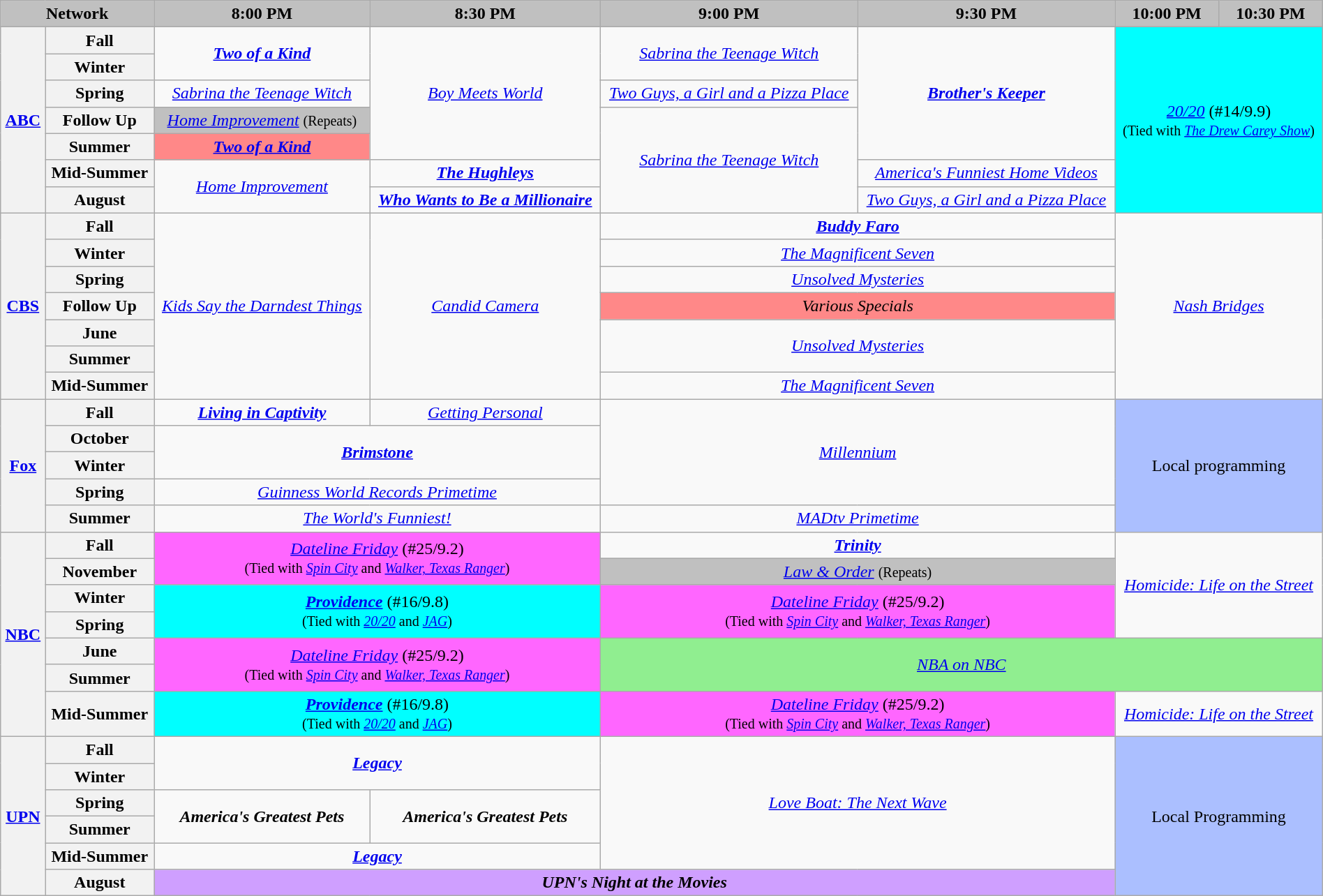<table class="wikitable" style="width:100%;margin-right:0;text-align:center">
<tr>
<th colspan="2" style="background-color:#C0C0C0;text-align:center">Network</th>
<th style="background-color:#C0C0C0;text-align:center">8:00 PM</th>
<th style="background-color:#C0C0C0;text-align:center">8:30 PM</th>
<th style="background-color:#C0C0C0;text-align:center">9:00 PM</th>
<th style="background-color:#C0C0C0;text-align:center">9:30 PM</th>
<th style="background-color:#C0C0C0;text-align:center">10:00 PM</th>
<th style="background-color:#C0C0C0;text-align:center">10:30 PM</th>
</tr>
<tr>
<th rowspan="7"><a href='#'>ABC</a></th>
<th>Fall</th>
<td rowspan="2"><strong><em><a href='#'>Two of a Kind</a></em></strong></td>
<td rowspan="5"><em><a href='#'>Boy Meets World</a></em></td>
<td rowspan="2"><em><a href='#'>Sabrina the Teenage Witch</a></em></td>
<td rowspan="5"><strong><em><a href='#'>Brother's Keeper</a></em></strong></td>
<td bgcolor="#00FFFF" rowspan="7" colspan="2"><em><a href='#'>20/20</a></em> (#14/9.9)<br><small>(Tied with <em><a href='#'>The Drew Carey Show</a></em>)</small></td>
</tr>
<tr>
<th>Winter</th>
</tr>
<tr>
<th>Spring</th>
<td><em><a href='#'>Sabrina the Teenage Witch</a></em></td>
<td><em><a href='#'>Two Guys, a Girl and a Pizza Place</a></em></td>
</tr>
<tr>
<th>Follow Up</th>
<td bgcolor="#C0C0C0"><em><a href='#'>Home Improvement</a></em> <small>(Repeats)</small></td>
<td rowspan="4"><em><a href='#'>Sabrina the Teenage Witch</a></em></td>
</tr>
<tr>
<th>Summer</th>
<td bgcolor="#FF8888"><strong><em><a href='#'>Two of a Kind</a></em></strong></td>
</tr>
<tr>
<th>Mid-Summer</th>
<td rowspan="2"><em><a href='#'>Home Improvement</a></em></td>
<td><strong><em><a href='#'>The Hughleys</a></em></strong></td>
<td><em><a href='#'>America's Funniest Home Videos</a></em></td>
</tr>
<tr>
<th>August</th>
<td><strong><em><a href='#'>Who Wants to Be a Millionaire</a></em></strong></td>
<td><em><a href='#'>Two Guys, a Girl and a Pizza Place</a></em></td>
</tr>
<tr>
<th rowspan="7"><a href='#'>CBS</a></th>
<th>Fall</th>
<td rowspan="7"><em><a href='#'>Kids Say the Darndest Things</a></em></td>
<td rowspan="7"><em><a href='#'>Candid Camera</a></em></td>
<td colspan="2"><strong><em><a href='#'>Buddy Faro</a></em></strong></td>
<td rowspan="7" colspan="2"><em><a href='#'>Nash Bridges</a></em></td>
</tr>
<tr>
<th>Winter</th>
<td colspan="2"><em><a href='#'>The Magnificent Seven</a></em></td>
</tr>
<tr>
<th>Spring</th>
<td colspan="2"><em><a href='#'>Unsolved Mysteries</a></em></td>
</tr>
<tr>
<th>Follow Up</th>
<td bgcolor="#FF8888" colspan="2"><em>Various Specials</em></td>
</tr>
<tr>
<th>June</th>
<td rowspan="2" colspan="2"><em><a href='#'>Unsolved Mysteries</a></em></td>
</tr>
<tr>
<th>Summer</th>
</tr>
<tr>
<th>Mid-Summer</th>
<td colspan="2"><em><a href='#'>The Magnificent Seven</a></em></td>
</tr>
<tr>
<th rowspan="5"><a href='#'>Fox</a></th>
<th>Fall</th>
<td><strong><em><a href='#'>Living in Captivity</a></em></strong></td>
<td><em><a href='#'>Getting Personal</a></em></td>
<td rowspan="4" colspan="2"><em><a href='#'>Millennium</a></em></td>
<td bgcolor="#abbfff" rowspan="5" colspan="2">Local programming</td>
</tr>
<tr>
<th>October</th>
<td rowspan="2" colspan="2"><strong><em><a href='#'>Brimstone</a></em></strong></td>
</tr>
<tr>
<th>Winter</th>
</tr>
<tr>
<th>Spring</th>
<td colspan="2"><em><a href='#'>Guinness World Records Primetime</a></em></td>
</tr>
<tr>
<th>Summer</th>
<td colspan="2"><em><a href='#'>The World's Funniest!</a></em></td>
<td colspan="2"><em><a href='#'>MADtv Primetime</a></em></td>
</tr>
<tr>
<th rowspan="7"><a href='#'>NBC</a></th>
<th>Fall</th>
<td bgcolor="#FF66FF" colspan="2" rowspan="2"><em><a href='#'>Dateline Friday</a></em> (#25/9.2)<br><small>(Tied with <em><a href='#'>Spin City</a></em> and <em><a href='#'>Walker, Texas Ranger</a></em>)</small></td>
<td colspan="2"><strong><em><a href='#'>Trinity</a></em></strong></td>
<td colspan="2" rowspan="4"><em><a href='#'>Homicide: Life on the Street</a></em></td>
</tr>
<tr>
<th>November</th>
<td bgcolor="#C0C0C0" colspan="2"><em><a href='#'>Law & Order</a></em> <small>(Repeats)</small></td>
</tr>
<tr>
<th>Winter</th>
<td bgcolor="#00FFFF" colspan="2" rowspan="2"><strong><em><a href='#'>Providence</a></em></strong> (#16/9.8)<br><small>(Tied with <em><a href='#'>20/20</a></em> and <em><a href='#'>JAG</a></em>)</small></td>
<td bgcolor="#FF66FF" colspan="2" rowspan="2"><em><a href='#'>Dateline Friday</a></em> (#25/9.2)<br><small>(Tied with <em><a href='#'>Spin City</a></em> and <em><a href='#'>Walker, Texas Ranger</a></em>)</small></td>
</tr>
<tr>
<th>Spring</th>
</tr>
<tr>
<th>June</th>
<td bgcolor="#FF66FF" colspan="2" rowspan="2"><em><a href='#'>Dateline Friday</a></em> (#25/9.2)<br><small>(Tied with <em><a href='#'>Spin City</a></em> and <em><a href='#'>Walker, Texas Ranger</a></em>)</small></td>
<td colspan="4" rowspan="2" bgcolor="lightgreen"><em><a href='#'>NBA on NBC</a></em></td>
</tr>
<tr>
<th>Summer</th>
</tr>
<tr>
<th>Mid-Summer</th>
<td bgcolor="#00FFFF" colspan="2"><strong><em><a href='#'>Providence</a></em></strong> (#16/9.8)<br><small>(Tied with <em><a href='#'>20/20</a></em> and <em><a href='#'>JAG</a></em>)</small></td>
<td bgcolor="#FF66FF" colspan="2"><em><a href='#'>Dateline Friday</a></em> (#25/9.2)<br><small>(Tied with <em><a href='#'>Spin City</a></em> and <em><a href='#'>Walker, Texas Ranger</a></em>)</small></td>
<td colspan="2"><em><a href='#'>Homicide: Life on the Street</a></em></td>
</tr>
<tr>
<th rowspan="6"><a href='#'>UPN</a></th>
<th>Fall</th>
<td rowspan="2" colspan="2"><strong><em><a href='#'>Legacy</a></em></strong></td>
<td rowspan="5" colspan="2"><em><a href='#'>Love Boat: The Next Wave</a></em></td>
<td bgcolor="#abbfff" rowspan="6" colspan="2">Local Programming</td>
</tr>
<tr>
<th>Winter</th>
</tr>
<tr>
<th>Spring</th>
<td rowspan="2"><strong><em>America's Greatest Pets</em></strong></td>
<td rowspan="2"><strong><em>America's Greatest Pets</em></strong></td>
</tr>
<tr>
<th>Summer</th>
</tr>
<tr>
<th>Mid-Summer</th>
<td colspan="2"><strong><em><a href='#'>Legacy</a></em></strong></td>
</tr>
<tr>
<th>August</th>
<td bgcolor="#CF9FFF" colspan="4"><strong><em>UPN's Night at the Movies</em></strong></td>
</tr>
</table>
